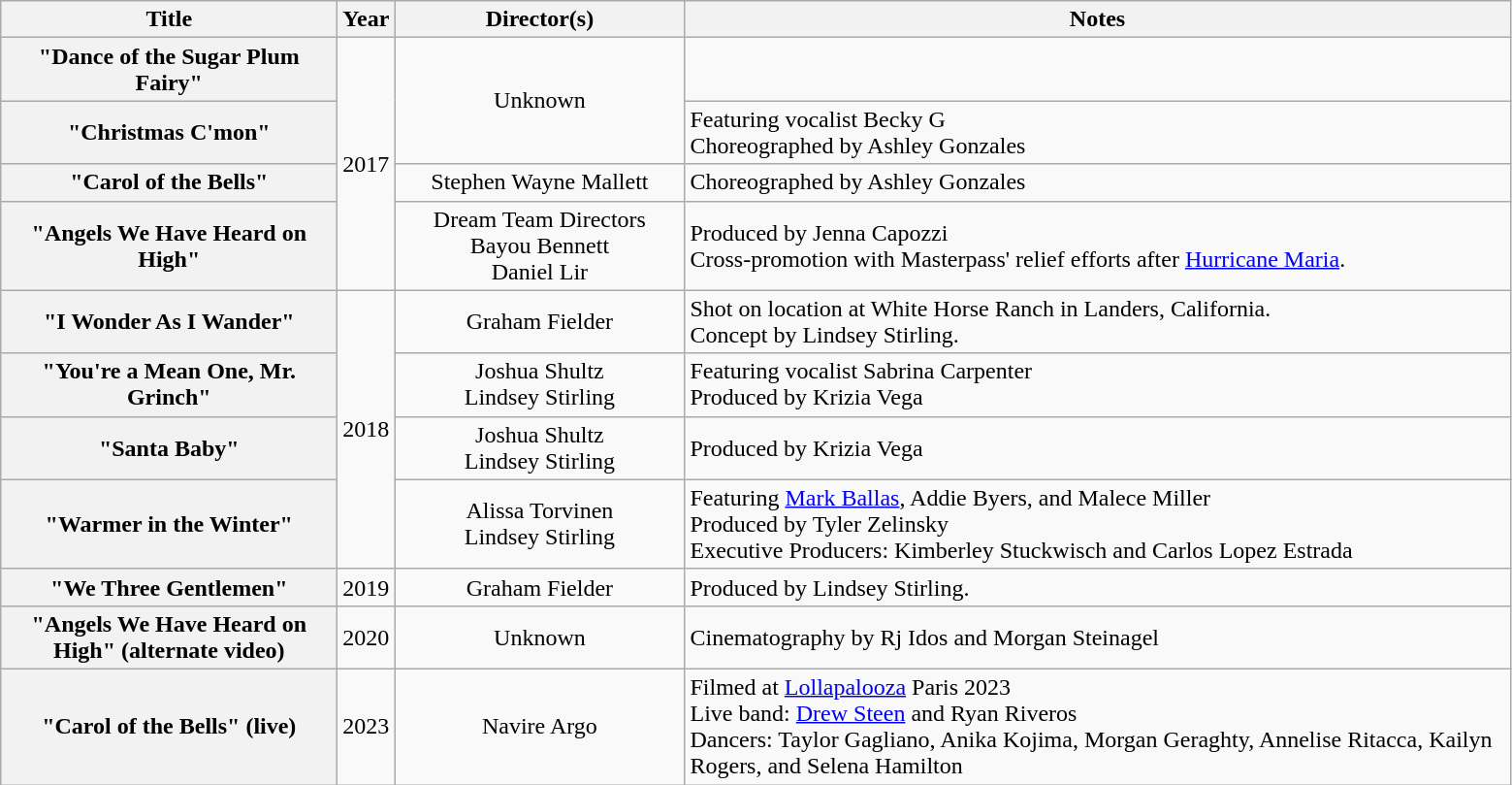<table class="wikitable plainrowheaders" style="text-align:center;">
<tr>
<th scope="col" style="width:14em;">Title</th>
<th scope="col" style="width:1em;">Year</th>
<th scope="col" style="width:12em;">Director(s)</th>
<th scope="col" style="width:35em;">Notes</th>
</tr>
<tr>
<th scope="row">"Dance of the Sugar Plum Fairy"</th>
<td rowspan="4">2017</td>
<td rowspan="2">Unknown</td>
<td style="text-align:left;"></td>
</tr>
<tr>
<th scope="row">"Christmas C'mon"</th>
<td style="text-align:left;">Featuring vocalist Becky G<br>Choreographed by Ashley Gonzales</td>
</tr>
<tr>
<th scope="row">"Carol of the Bells"</th>
<td>Stephen Wayne Mallett</td>
<td style="text-align:left;">Choreographed by Ashley Gonzales</td>
</tr>
<tr>
<th scope="row">"Angels We Have Heard on High"</th>
<td>Dream Team Directors<br>Bayou Bennett<br>Daniel Lir</td>
<td style="text-align:left;">Produced by Jenna Capozzi<br>Cross-promotion with Masterpass' relief efforts after <a href='#'>Hurricane Maria</a>.</td>
</tr>
<tr>
<th scope="row">"I Wonder As I Wander"</th>
<td rowspan="4">2018</td>
<td>Graham Fielder</td>
<td style="text-align:left;">Shot on location at White Horse Ranch in Landers, California. <br> Concept by Lindsey Stirling.</td>
</tr>
<tr>
<th scope="row">"You're a Mean One, Mr. Grinch"</th>
<td>Joshua Shultz<br>Lindsey Stirling</td>
<td style="text-align:left;">Featuring vocalist Sabrina Carpenter <br> Produced by Krizia Vega</td>
</tr>
<tr>
<th scope="row">"Santa Baby"</th>
<td>Joshua Shultz<br>Lindsey Stirling</td>
<td style="text-align:left;">Produced by Krizia Vega</td>
</tr>
<tr>
<th scope="row">"Warmer in the Winter"</th>
<td>Alissa Torvinen<br>Lindsey Stirling</td>
<td style="text-align:left;">Featuring <a href='#'>Mark Ballas</a>, Addie Byers, and Malece Miller<br>Produced by Tyler Zelinsky <br> Executive Producers: Kimberley Stuckwisch and Carlos Lopez Estrada</td>
</tr>
<tr>
<th scope="row">"We Three Gentlemen"</th>
<td rowspan="1">2019</td>
<td>Graham Fielder</td>
<td style="text-align:left;">Produced by Lindsey Stirling.</td>
</tr>
<tr>
<th scope="row">"Angels We Have Heard on High" (alternate video)</th>
<td rowspan="1">2020</td>
<td>Unknown</td>
<td style="text-align:left;">Cinematography by Rj Idos and Morgan Steinagel</td>
</tr>
<tr>
<th scope="row">"Carol of the Bells" (live)</th>
<td rowspan="1">2023</td>
<td>Navire Argo</td>
<td style="text-align:left;">Filmed at <a href='#'>Lollapalooza</a> Paris 2023<br>Live band: <a href='#'>Drew Steen</a> and Ryan Riveros<br>Dancers: Taylor Gagliano, Anika Kojima, Morgan Geraghty, Annelise Ritacca, Kailyn Rogers, and Selena Hamilton</td>
</tr>
</table>
